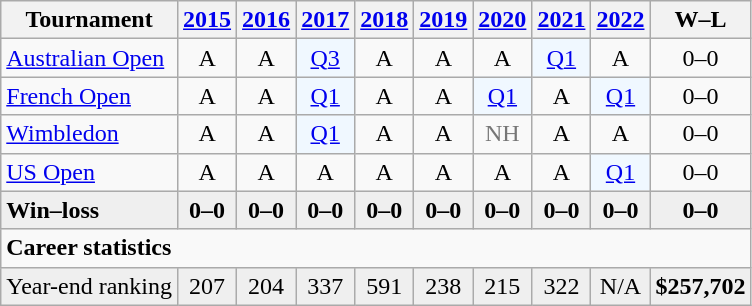<table class=wikitable style=text-align:center;>
<tr>
<th>Tournament</th>
<th><a href='#'>2015</a></th>
<th><a href='#'>2016</a></th>
<th><a href='#'>2017</a></th>
<th><a href='#'>2018</a></th>
<th><a href='#'>2019</a></th>
<th><a href='#'>2020</a></th>
<th><a href='#'>2021</a></th>
<th><a href='#'>2022</a></th>
<th>W–L</th>
</tr>
<tr>
<td align=left><a href='#'>Australian Open</a></td>
<td>A</td>
<td>A</td>
<td bgcolor=f0f8ff><a href='#'>Q3</a></td>
<td>A</td>
<td>A</td>
<td>A</td>
<td bgcolor=f0f8ff><a href='#'>Q1</a></td>
<td>A</td>
<td>0–0</td>
</tr>
<tr>
<td align=left><a href='#'>French Open</a></td>
<td>A</td>
<td>A</td>
<td bgcolor=f0f8ff><a href='#'>Q1</a></td>
<td>A</td>
<td>A</td>
<td bgcolor=f0f8ff><a href='#'>Q1</a></td>
<td>A</td>
<td bgcolor=f0f8ff><a href='#'>Q1</a></td>
<td>0–0</td>
</tr>
<tr>
<td align=left><a href='#'>Wimbledon</a></td>
<td>A</td>
<td>A</td>
<td bgcolor=f0f8ff><a href='#'>Q1</a></td>
<td>A</td>
<td>A</td>
<td style="color:#767676;">NH</td>
<td>A</td>
<td>A</td>
<td>0–0</td>
</tr>
<tr>
<td align=left><a href='#'>US Open</a></td>
<td>A</td>
<td>A</td>
<td>A</td>
<td>A</td>
<td>A</td>
<td>A</td>
<td>A</td>
<td bgcolor=f0f8ff><a href='#'>Q1</a></td>
<td>0–0</td>
</tr>
<tr style="background:#efefef; font-weight:bold;">
<td align=left>Win–loss</td>
<td>0–0</td>
<td>0–0</td>
<td>0–0</td>
<td>0–0</td>
<td>0–0</td>
<td>0–0</td>
<td>0–0</td>
<td>0–0</td>
<td>0–0</td>
</tr>
<tr>
<td colspan="12" align="left"><strong>Career statistics</strong></td>
</tr>
<tr style="background:#efefef;">
<td align="left">Year-end ranking</td>
<td>207</td>
<td>204</td>
<td>337</td>
<td>591</td>
<td>238</td>
<td>215</td>
<td>322</td>
<td>N/A</td>
<td colspan="3"><strong>$257,702</strong></td>
</tr>
</table>
